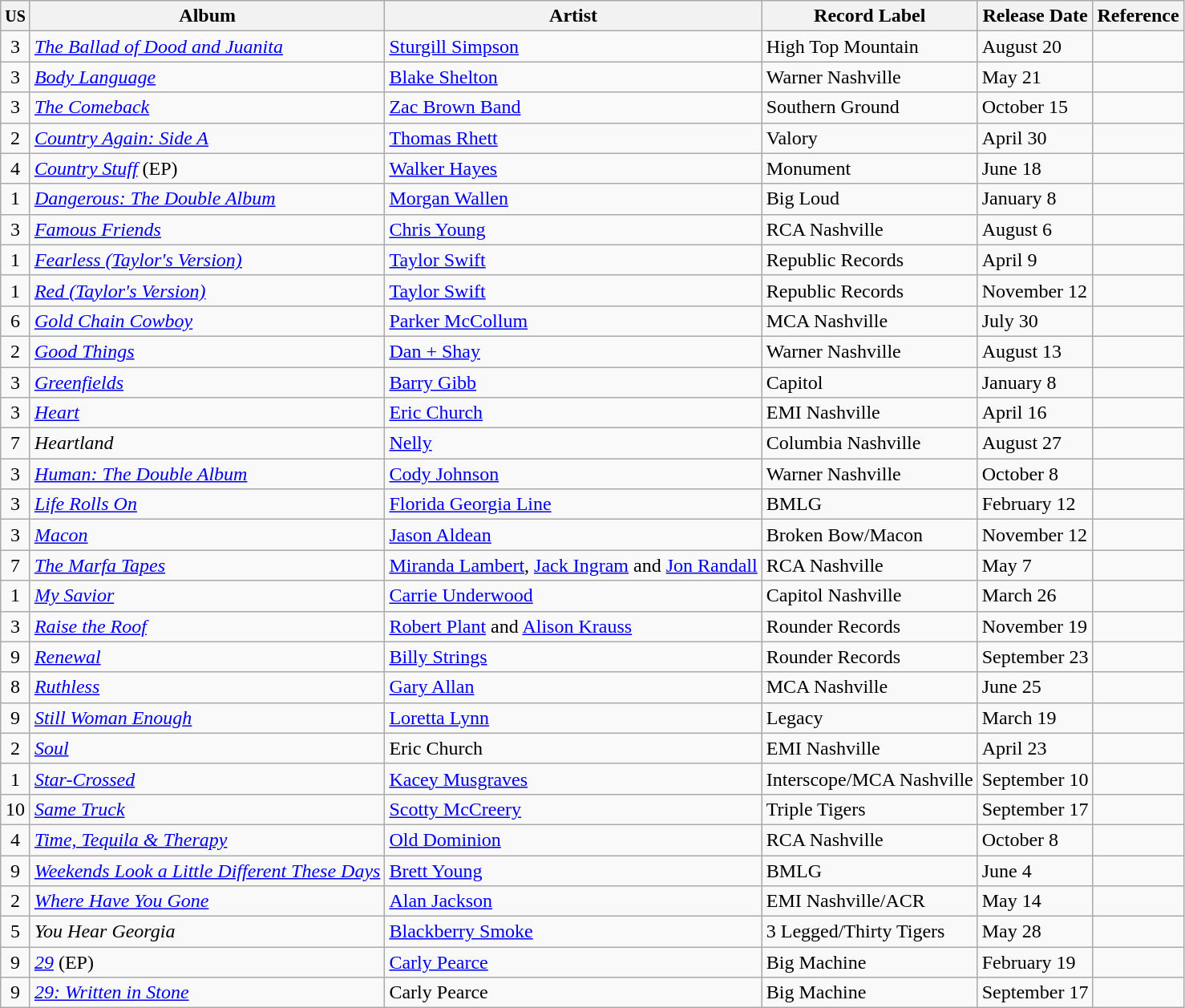<table class="wikitable sortable">
<tr>
<th width=><small>US</small></th>
<th>Album</th>
<th>Artist</th>
<th>Record Label</th>
<th>Release Date</th>
<th>Reference</th>
</tr>
<tr>
<td style="text-align:center;">3</td>
<td><em><a href='#'>The Ballad of Dood and Juanita</a></em></td>
<td><a href='#'>Sturgill Simpson</a></td>
<td>High Top Mountain</td>
<td>August 20</td>
</tr>
<tr>
<td style="text-align:center;">3</td>
<td><em><a href='#'>Body Language</a></em></td>
<td><a href='#'>Blake Shelton</a></td>
<td>Warner Nashville</td>
<td>May 21</td>
<td></td>
</tr>
<tr>
<td style="text-align:center;">3</td>
<td><em><a href='#'>The Comeback</a></em></td>
<td><a href='#'>Zac Brown Band</a></td>
<td>Southern Ground</td>
<td>October 15</td>
<td></td>
</tr>
<tr>
<td style="text-align:center;">2</td>
<td><em><a href='#'>Country Again: Side A</a></em></td>
<td><a href='#'>Thomas Rhett</a></td>
<td>Valory</td>
<td>April 30</td>
<td></td>
</tr>
<tr>
<td style="text-align:center;">4</td>
<td><em><a href='#'>Country Stuff</a></em> (EP)</td>
<td><a href='#'>Walker Hayes</a></td>
<td>Monument</td>
<td>June 18</td>
<td></td>
</tr>
<tr>
<td style="text-align:center;">1</td>
<td><em><a href='#'>Dangerous: The Double Album</a></em></td>
<td><a href='#'>Morgan Wallen</a></td>
<td>Big Loud</td>
<td>January 8</td>
<td></td>
</tr>
<tr>
<td style="text-align:center;">3</td>
<td><em><a href='#'>Famous Friends</a></em></td>
<td><a href='#'>Chris Young</a></td>
<td>RCA Nashville</td>
<td>August 6</td>
<td></td>
</tr>
<tr>
<td style="text-align:center;">1</td>
<td><em><a href='#'>Fearless (Taylor's Version)</a></em></td>
<td><a href='#'>Taylor Swift</a></td>
<td>Republic Records</td>
<td>April 9</td>
<td></td>
</tr>
<tr>
<td style="text-align:center;">1</td>
<td><em><a href='#'>Red (Taylor's Version)</a></em></td>
<td><a href='#'>Taylor Swift</a></td>
<td>Republic Records</td>
<td>November 12</td>
<td></td>
</tr>
<tr>
<td style="text-align:center;">6</td>
<td><em><a href='#'>Gold Chain Cowboy</a></em></td>
<td><a href='#'>Parker McCollum</a></td>
<td>MCA Nashville</td>
<td>July 30</td>
<td></td>
</tr>
<tr>
<td style="text-align:center;">2</td>
<td><em><a href='#'>Good Things</a></em></td>
<td><a href='#'>Dan + Shay</a></td>
<td>Warner Nashville</td>
<td>August 13</td>
<td></td>
</tr>
<tr>
<td style="text-align:center;">3</td>
<td><em><a href='#'>Greenfields</a></em></td>
<td><a href='#'>Barry Gibb</a></td>
<td>Capitol</td>
<td>January 8</td>
<td></td>
</tr>
<tr>
<td style="text-align:center;">3</td>
<td><em><a href='#'>Heart</a></em></td>
<td><a href='#'>Eric Church</a></td>
<td>EMI Nashville</td>
<td>April 16</td>
<td></td>
</tr>
<tr>
<td style="text-align:center;">7</td>
<td><em>Heartland</em></td>
<td><a href='#'>Nelly</a></td>
<td>Columbia Nashville</td>
<td>August 27</td>
<td></td>
</tr>
<tr>
<td style="text-align:center;">3</td>
<td><em><a href='#'>Human: The Double Album</a></em></td>
<td><a href='#'>Cody Johnson</a></td>
<td>Warner Nashville</td>
<td>October 8</td>
<td></td>
</tr>
<tr>
<td style="text-align:center;">3</td>
<td><em><a href='#'>Life Rolls On</a></em></td>
<td><a href='#'>Florida Georgia Line</a></td>
<td>BMLG</td>
<td>February 12</td>
<td></td>
</tr>
<tr>
<td style="text-align:center;">3</td>
<td><em><a href='#'>Macon</a></em></td>
<td><a href='#'>Jason Aldean</a></td>
<td>Broken Bow/Macon</td>
<td>November 12</td>
<td></td>
</tr>
<tr>
<td style="text-align:center;">7</td>
<td><em><a href='#'>The Marfa Tapes</a></em></td>
<td><a href='#'>Miranda Lambert</a>, <a href='#'>Jack Ingram</a> and <a href='#'>Jon Randall</a></td>
<td>RCA Nashville</td>
<td>May 7</td>
<td></td>
</tr>
<tr>
<td style="text-align:center;">1</td>
<td><em><a href='#'>My Savior</a></em></td>
<td><a href='#'>Carrie Underwood</a></td>
<td>Capitol Nashville</td>
<td>March 26</td>
<td></td>
</tr>
<tr>
<td style="text-align:center;">3</td>
<td><em><a href='#'>Raise the Roof</a></em></td>
<td><a href='#'>Robert Plant</a> and <a href='#'>Alison Krauss</a></td>
<td>Rounder Records</td>
<td>November 19</td>
<td></td>
</tr>
<tr>
<td style="text-align:center;">9</td>
<td><em><a href='#'>Renewal</a></em></td>
<td><a href='#'>Billy Strings</a></td>
<td>Rounder Records</td>
<td>September 23</td>
<td></td>
</tr>
<tr>
<td style="text-align:center;">8</td>
<td><em><a href='#'>Ruthless</a></em></td>
<td><a href='#'>Gary Allan</a></td>
<td>MCA Nashville</td>
<td>June 25</td>
<td></td>
</tr>
<tr>
<td style="text-align:center;">9</td>
<td><em><a href='#'>Still Woman Enough</a></em></td>
<td><a href='#'>Loretta Lynn</a></td>
<td>Legacy</td>
<td>March 19</td>
<td></td>
</tr>
<tr>
<td style="text-align:center;">2</td>
<td><em><a href='#'>Soul</a></em></td>
<td>Eric Church</td>
<td>EMI Nashville</td>
<td>April 23</td>
<td></td>
</tr>
<tr>
<td style="text-align:center;">1</td>
<td><em><a href='#'>Star-Crossed</a></em></td>
<td><a href='#'>Kacey Musgraves</a></td>
<td>Interscope/MCA Nashville</td>
<td>September 10</td>
<td></td>
</tr>
<tr>
<td style="text-align:center;">10</td>
<td><em><a href='#'>Same Truck</a></em></td>
<td><a href='#'>Scotty McCreery</a></td>
<td>Triple Tigers</td>
<td>September 17</td>
<td></td>
</tr>
<tr>
<td style="text-align:center;">4</td>
<td><em><a href='#'>Time, Tequila & Therapy</a></em></td>
<td><a href='#'>Old Dominion</a></td>
<td>RCA Nashville</td>
<td>October 8</td>
<td></td>
</tr>
<tr>
<td style="text-align:center;">9</td>
<td><em><a href='#'>Weekends Look a Little Different These Days</a></em></td>
<td><a href='#'>Brett Young</a></td>
<td>BMLG</td>
<td>June 4</td>
<td></td>
</tr>
<tr>
<td style="text-align:center;">2</td>
<td><em><a href='#'>Where Have You Gone</a></em></td>
<td><a href='#'>Alan Jackson</a></td>
<td>EMI Nashville/ACR</td>
<td>May 14</td>
<td></td>
</tr>
<tr>
<td style="text-align:center;">5</td>
<td><em>You Hear Georgia</em></td>
<td><a href='#'>Blackberry Smoke</a></td>
<td>3 Legged/Thirty Tigers</td>
<td>May 28</td>
<td></td>
</tr>
<tr>
<td style="text-align:center;">9</td>
<td><em><a href='#'>29</a></em> (EP)</td>
<td><a href='#'>Carly Pearce</a></td>
<td>Big Machine</td>
<td>February 19</td>
<td></td>
</tr>
<tr>
<td style="text-align:center;">9</td>
<td><em><a href='#'>29: Written in Stone</a></em></td>
<td>Carly Pearce</td>
<td>Big Machine</td>
<td>September 17</td>
<td></td>
</tr>
</table>
